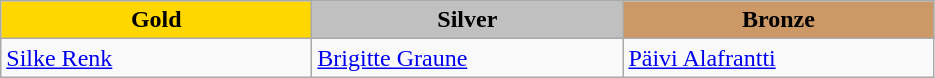<table class="wikitable" style="text-align:left">
<tr align="center">
<td width=200 bgcolor=gold><strong>Gold</strong></td>
<td width=200 bgcolor=silver><strong>Silver</strong></td>
<td width=200 bgcolor=CC9966><strong>Bronze</strong></td>
</tr>
<tr>
<td><a href='#'>Silke Renk</a><br><em></em></td>
<td><a href='#'>Brigitte Graune</a><br><em></em></td>
<td><a href='#'>Päivi Alafrantti</a><br><em></em></td>
</tr>
</table>
